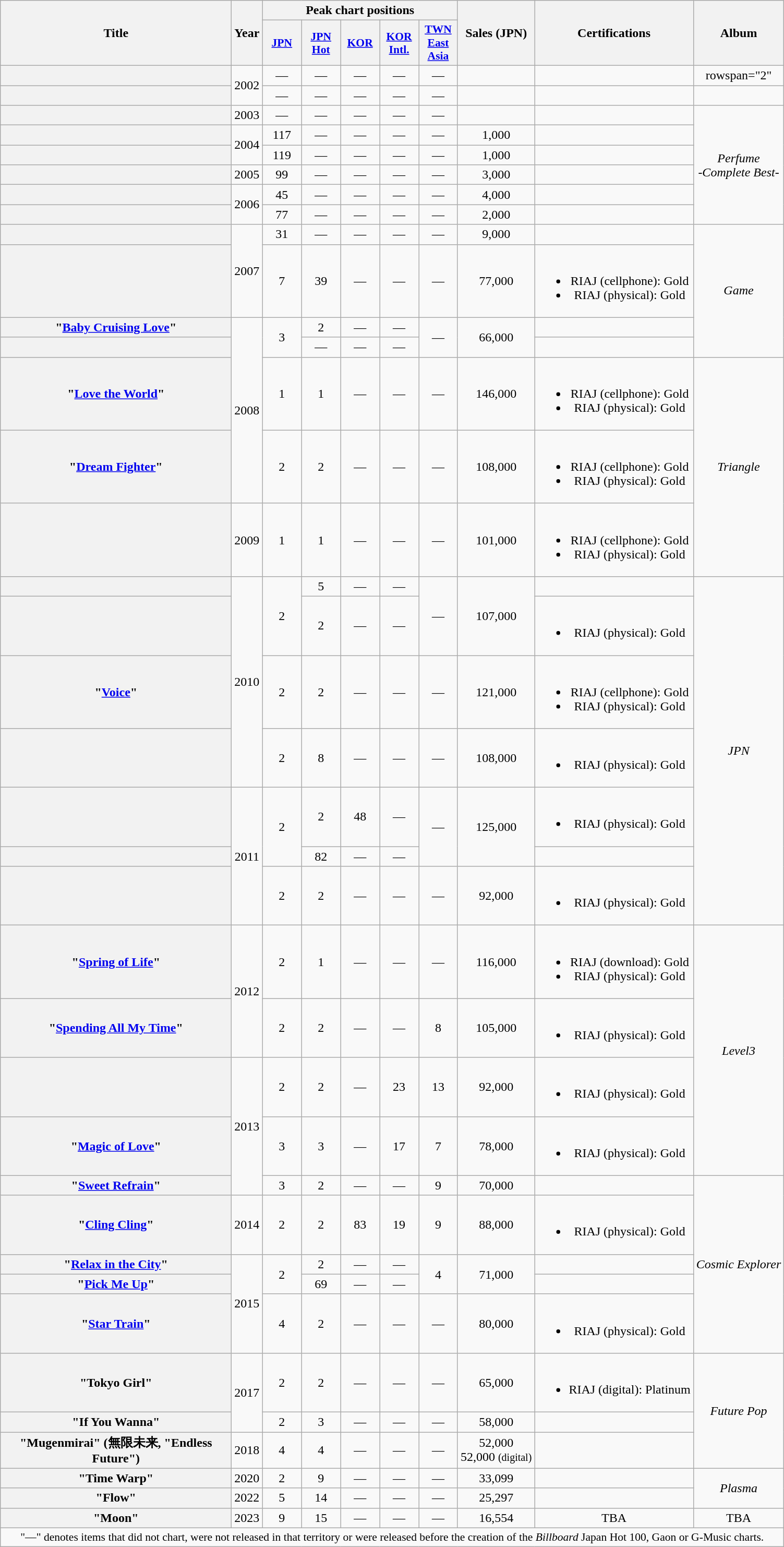<table class="wikitable plainrowheaders" style="text-align:center;">
<tr>
<th scope="col" rowspan="2" style="width:18em;">Title</th>
<th scope="col" rowspan="2" style="width:2em;">Year</th>
<th scope="col" colspan="5">Peak chart positions</th>
<th scope="col" rowspan="2">Sales (JPN)</th>
<th scope="col" rowspan="2">Certifications</th>
<th scope="col" rowspan="2">Album</th>
</tr>
<tr>
<th scope="col" style="width:3em;font-size:90%;"><a href='#'>JPN</a><br></th>
<th scope="col" style="width:3em;font-size:90%;"><a href='#'>JPN Hot</a><br></th>
<th scope="col" style="width:3em;font-size:90%;"><a href='#'>KOR</a><br></th>
<th scope="col" style="width:3em;font-size:90%;"><a href='#'>KOR Intl.</a><br></th>
<th scope="col" style="width:3em;font-size:90%;"><a href='#'>TWN East Asia</a><br></th>
</tr>
<tr>
<th scope="row"></th>
<td rowspan="2">2002</td>
<td>—</td>
<td>—</td>
<td>—</td>
<td>—</td>
<td>—</td>
<td></td>
<td></td>
<td>rowspan="2"  </td>
</tr>
<tr>
<th scope="row"></th>
<td>—</td>
<td>—</td>
<td>—</td>
<td>—</td>
<td>—</td>
<td></td>
<td></td>
</tr>
<tr>
<th scope="row"></th>
<td>2003</td>
<td>—</td>
<td>—</td>
<td>—</td>
<td>—</td>
<td>—</td>
<td></td>
<td></td>
<td rowspan="6"><em>Perfume<br>-Complete Best-</em></td>
</tr>
<tr>
<th scope="row"></th>
<td rowspan="2">2004</td>
<td>117</td>
<td>—</td>
<td>—</td>
<td>—</td>
<td>—</td>
<td>1,000</td>
<td></td>
</tr>
<tr>
<th scope="row"></th>
<td>119</td>
<td>—</td>
<td>—</td>
<td>—</td>
<td>—</td>
<td>1,000</td>
<td></td>
</tr>
<tr>
<th scope="row"></th>
<td>2005</td>
<td>99</td>
<td>—</td>
<td>—</td>
<td>—</td>
<td>—</td>
<td>3,000</td>
<td></td>
</tr>
<tr>
<th scope="row"></th>
<td rowspan="2">2006</td>
<td>45</td>
<td>—</td>
<td>—</td>
<td>—</td>
<td>—</td>
<td>4,000</td>
<td></td>
</tr>
<tr>
<th scope="row"></th>
<td>77</td>
<td>—</td>
<td>—</td>
<td>—</td>
<td>—</td>
<td>2,000</td>
<td></td>
</tr>
<tr>
<th scope="row"></th>
<td rowspan="2">2007</td>
<td>31</td>
<td>—</td>
<td>—</td>
<td>—</td>
<td>—</td>
<td>9,000</td>
<td></td>
<td rowspan="4"><em>Game</em></td>
</tr>
<tr>
<th scope="row"></th>
<td>7</td>
<td>39</td>
<td>—</td>
<td>—</td>
<td>—</td>
<td>77,000</td>
<td><br><ul><li>RIAJ <span>(cellphone)</span>: Gold</li><li>RIAJ <span>(physical)</span>: Gold</li></ul></td>
</tr>
<tr>
<th scope="row">"<a href='#'>Baby Cruising Love</a>"</th>
<td rowspan="4">2008</td>
<td rowspan="2">3</td>
<td>2</td>
<td>—</td>
<td>—</td>
<td rowspan="2">—</td>
<td rowspan="2">66,000</td>
<td></td>
</tr>
<tr>
<th scope="row"></th>
<td>—</td>
<td>—</td>
<td>—</td>
<td></td>
</tr>
<tr>
<th scope="row">"<a href='#'>Love the World</a>"</th>
<td>1</td>
<td>1</td>
<td>—</td>
<td>—</td>
<td>—</td>
<td>146,000</td>
<td><br><ul><li>RIAJ <span>(cellphone)</span>: Gold</li><li>RIAJ <span>(physical)</span>: Gold</li></ul></td>
<td rowspan="3"><em>Triangle</em></td>
</tr>
<tr>
<th scope="row">"<a href='#'>Dream Fighter</a>"</th>
<td>2</td>
<td>2</td>
<td>—</td>
<td>—</td>
<td>—</td>
<td>108,000</td>
<td><br><ul><li>RIAJ <span>(cellphone)</span>: Gold</li><li>RIAJ <span>(physical)</span>: Gold</li></ul></td>
</tr>
<tr>
<th scope="row"></th>
<td>2009</td>
<td>1</td>
<td>1</td>
<td>—</td>
<td>—</td>
<td>—</td>
<td>101,000</td>
<td><br><ul><li>RIAJ <span>(cellphone)</span>: Gold</li><li>RIAJ <span>(physical)</span>: Gold</li></ul></td>
</tr>
<tr>
<th scope="row"> </th>
<td rowspan="4">2010</td>
<td rowspan="2">2</td>
<td>5</td>
<td>—</td>
<td>—</td>
<td rowspan="2">—</td>
<td rowspan="2">107,000</td>
<td></td>
<td rowspan="7"><em>JPN</em></td>
</tr>
<tr>
<th scope="row"></th>
<td>2</td>
<td>—</td>
<td>—</td>
<td><br><ul><li>RIAJ <span>(physical)</span>: Gold</li></ul></td>
</tr>
<tr>
<th scope="row">"<a href='#'>Voice</a>"</th>
<td>2</td>
<td>2</td>
<td>—</td>
<td>—</td>
<td>—</td>
<td>121,000</td>
<td><br><ul><li>RIAJ <span>(cellphone)</span>: Gold</li><li>RIAJ <span>(physical)</span>: Gold</li></ul></td>
</tr>
<tr>
<th scope="row"></th>
<td>2</td>
<td>8</td>
<td>—</td>
<td>—</td>
<td>—</td>
<td>108,000</td>
<td><br><ul><li>RIAJ <span>(physical)</span>: Gold</li></ul></td>
</tr>
<tr>
<th scope="row"></th>
<td rowspan="3">2011</td>
<td rowspan="2">2</td>
<td>2</td>
<td>48</td>
<td>—</td>
<td rowspan="2">—</td>
<td rowspan="2">125,000</td>
<td><br><ul><li>RIAJ <span>(physical)</span>: Gold</li></ul></td>
</tr>
<tr>
<th scope="row"></th>
<td>82</td>
<td>—</td>
<td>—</td>
<td></td>
</tr>
<tr>
<th scope="row"></th>
<td>2</td>
<td>2</td>
<td>—</td>
<td>—</td>
<td>—</td>
<td>92,000</td>
<td><br><ul><li>RIAJ <span>(physical)</span>: Gold</li></ul></td>
</tr>
<tr>
<th scope="row">"<a href='#'>Spring of Life</a>"</th>
<td rowspan="2">2012</td>
<td>2</td>
<td>1</td>
<td>—</td>
<td>—</td>
<td>—</td>
<td>116,000</td>
<td><br><ul><li>RIAJ <span>(download)</span>: Gold</li><li>RIAJ <span>(physical)</span>: Gold</li></ul></td>
<td rowspan="4"><em>Level3</em></td>
</tr>
<tr>
<th scope="row">"<a href='#'>Spending All My Time</a>"</th>
<td>2</td>
<td>2</td>
<td>—</td>
<td>—</td>
<td>8</td>
<td>105,000</td>
<td><br><ul><li>RIAJ <span>(physical)</span>: Gold</li></ul></td>
</tr>
<tr>
<th scope="row"></th>
<td rowspan="3">2013</td>
<td>2</td>
<td>2</td>
<td>—</td>
<td>23</td>
<td>13</td>
<td>92,000</td>
<td><br><ul><li>RIAJ <span>(physical)</span>: Gold</li></ul></td>
</tr>
<tr>
<th scope="row">"<a href='#'>Magic of Love</a>"</th>
<td>3</td>
<td>3</td>
<td>—</td>
<td>17</td>
<td>7</td>
<td>78,000</td>
<td><br><ul><li>RIAJ <span>(physical)</span>: Gold</li></ul></td>
</tr>
<tr>
<th scope="row">"<a href='#'>Sweet Refrain</a>"</th>
<td>3</td>
<td>2</td>
<td>—</td>
<td>—</td>
<td>9</td>
<td>70,000</td>
<td></td>
<td rowspan="5"><em>Cosmic Explorer</em></td>
</tr>
<tr>
<th scope="row">"<a href='#'>Cling Cling</a>"</th>
<td>2014</td>
<td>2</td>
<td>2</td>
<td>83</td>
<td>19</td>
<td>9</td>
<td>88,000</td>
<td><br><ul><li>RIAJ <span>(physical)</span>: Gold</li></ul></td>
</tr>
<tr>
<th scope="row">"<a href='#'>Relax in the City</a>"</th>
<td rowspan="3">2015</td>
<td rowspan="2">2</td>
<td>2</td>
<td>—</td>
<td>—</td>
<td rowspan="2">4</td>
<td rowspan="2">71,000</td>
<td></td>
</tr>
<tr>
<th scope="row">"<a href='#'>Pick Me Up</a>"</th>
<td>69</td>
<td>—</td>
<td>—</td>
</tr>
<tr>
<th scope="row">"<a href='#'>Star Train</a>"</th>
<td>4</td>
<td>2</td>
<td>—</td>
<td>—</td>
<td>—</td>
<td>80,000</td>
<td><br><ul><li>RIAJ <span>(physical)</span>: Gold</li></ul></td>
</tr>
<tr>
<th scope="row">"Tokyo Girl"</th>
<td rowspan="2">2017</td>
<td>2</td>
<td>2</td>
<td>—</td>
<td>—</td>
<td>—</td>
<td>65,000</td>
<td><br><ul><li>RIAJ <span>(digital)</span>: Platinum</li></ul></td>
<td rowspan="3"><em>Future Pop</em></td>
</tr>
<tr>
<th scope="row">"If You Wanna"</th>
<td>2</td>
<td>3</td>
<td>—</td>
<td>—</td>
<td>—</td>
<td>58,000</td>
<td></td>
</tr>
<tr>
<th scope="row">"Mugenmirai" (無限未来, "Endless Future")</th>
<td>2018</td>
<td>4</td>
<td>4</td>
<td>—</td>
<td>—</td>
<td>—</td>
<td>52,000 <br> 52,000 <small>(digital)</small></td>
<td></td>
</tr>
<tr>
<th scope="row">"Time Warp"</th>
<td>2020</td>
<td>2</td>
<td>9</td>
<td>—</td>
<td>—</td>
<td>—</td>
<td>33,099</td>
<td></td>
<td rowspan="2"><em>Plasma</em></td>
</tr>
<tr>
<th scope="row">"Flow"</th>
<td>2022</td>
<td>5</td>
<td>14</td>
<td>—</td>
<td>—</td>
<td>—</td>
<td>25,297</td>
<td></td>
</tr>
<tr>
<th scope="row">"Moon"</th>
<td>2023</td>
<td>9</td>
<td>15</td>
<td>—</td>
<td>—</td>
<td>—</td>
<td>16,554</td>
<td>TBA</td>
<td>TBA</td>
</tr>
<tr>
<td colspan="12" align="center" style="font-size:90%;">"—" denotes items that did not chart, were not released in that territory or were released before the creation of the <em>Billboard</em> Japan Hot 100, Gaon or G-Music charts.</td>
</tr>
</table>
